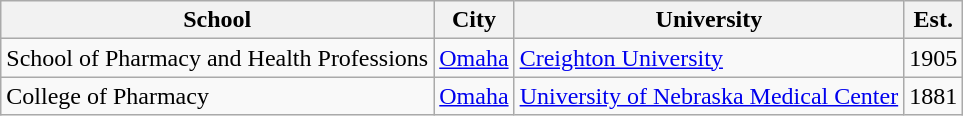<table class="wikitable sortable">
<tr>
<th scope="col">School</th>
<th scope="col">City</th>
<th scope="col">University</th>
<th scope="col">Est.</th>
</tr>
<tr>
<td>School of Pharmacy and Health Professions</td>
<td><a href='#'>Omaha</a></td>
<td><a href='#'>Creighton University</a></td>
<td>1905</td>
</tr>
<tr>
<td>College of Pharmacy</td>
<td><a href='#'>Omaha</a></td>
<td><a href='#'>University of Nebraska Medical Center</a></td>
<td>1881</td>
</tr>
</table>
